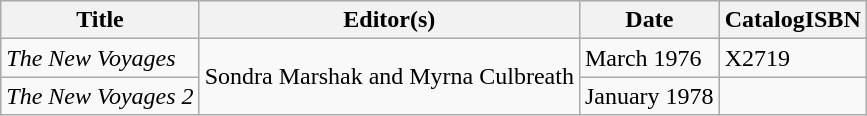<table class="wikitable">
<tr>
<th>Title</th>
<th>Editor(s)</th>
<th>Date</th>
<th>CatalogISBN</th>
</tr>
<tr>
<td><em>The New Voyages</em></td>
<td rowspan="2">Sondra Marshak and Myrna Culbreath</td>
<td>March 1976</td>
<td>X2719</td>
</tr>
<tr>
<td><em>The New Voyages 2</em></td>
<td>January 1978</td>
<td></td>
</tr>
</table>
